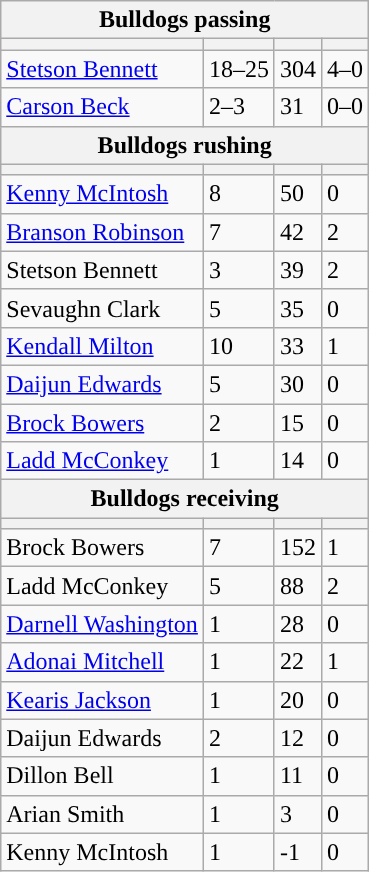<table class="wikitable plainrowheaders">
<tr>
<th colspan="6">Bulldogs passing</th>
</tr>
<tr>
<th scope="col"></th>
<th scope="col"></th>
<th scope="col"></th>
<th scope="col"></th>
</tr>
<tr>
<td><a href='#'>Stetson Bennett</a></td>
<td>18–25</td>
<td>304</td>
<td>4–0</td>
</tr>
<tr>
<td><a href='#'>Carson Beck</a></td>
<td>2–3</td>
<td>31</td>
<td>0–0</td>
</tr>
<tr>
<th colspan="6">Bulldogs rushing</th>
</tr>
<tr>
<th scope="col"></th>
<th scope="col"></th>
<th scope="col"></th>
<th scope="col"></th>
</tr>
<tr>
<td><a href='#'>Kenny McIntosh</a></td>
<td>8</td>
<td>50</td>
<td>0</td>
</tr>
<tr>
<td><a href='#'>Branson Robinson</a></td>
<td>7</td>
<td>42</td>
<td>2</td>
</tr>
<tr>
<td>Stetson Bennett</td>
<td>3</td>
<td>39</td>
<td>2</td>
</tr>
<tr>
<td>Sevaughn Clark</td>
<td>5</td>
<td>35</td>
<td>0</td>
</tr>
<tr>
<td><a href='#'>Kendall Milton</a></td>
<td>10</td>
<td>33</td>
<td>1</td>
</tr>
<tr>
<td><a href='#'>Daijun Edwards</a></td>
<td>5</td>
<td>30</td>
<td>0</td>
</tr>
<tr>
<td><a href='#'>Brock Bowers</a></td>
<td>2</td>
<td>15</td>
<td>0</td>
</tr>
<tr>
<td><a href='#'>Ladd McConkey</a></td>
<td>1</td>
<td>14</td>
<td>0</td>
</tr>
<tr>
<th colspan="6">Bulldogs receiving</th>
</tr>
<tr>
<th scope="col"></th>
<th scope="col"></th>
<th scope="col"></th>
<th scope="col"></th>
</tr>
<tr>
<td>Brock Bowers</td>
<td>7</td>
<td>152</td>
<td>1</td>
</tr>
<tr>
<td>Ladd McConkey</td>
<td>5</td>
<td>88</td>
<td>2</td>
</tr>
<tr>
<td><a href='#'>Darnell Washington</a></td>
<td>1</td>
<td>28</td>
<td>0</td>
</tr>
<tr>
<td><a href='#'>Adonai Mitchell</a></td>
<td>1</td>
<td>22</td>
<td>1</td>
</tr>
<tr>
<td><a href='#'>Kearis Jackson</a></td>
<td>1</td>
<td>20</td>
<td>0</td>
</tr>
<tr>
<td>Daijun Edwards</td>
<td>2</td>
<td>12</td>
<td>0</td>
</tr>
<tr>
<td>Dillon Bell</td>
<td>1</td>
<td>11</td>
<td>0</td>
</tr>
<tr>
<td>Arian Smith</td>
<td>1</td>
<td>3</td>
<td>0</td>
</tr>
<tr>
<td>Kenny McIntosh</td>
<td>1</td>
<td>-1</td>
<td>0</td>
</tr>
</table>
